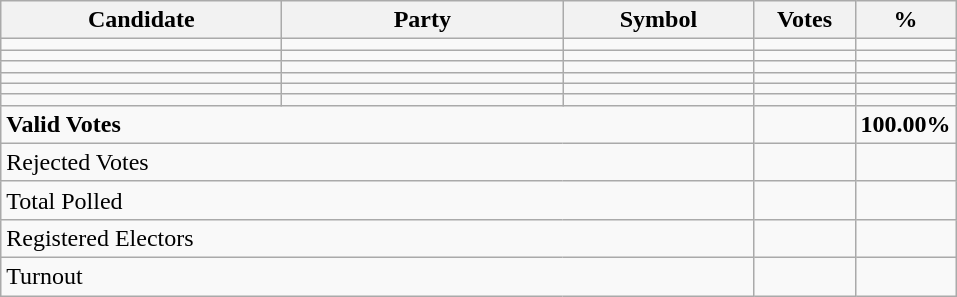<table class="wikitable" border="1" style="text-align:right;">
<tr>
<th align=left width="180">Candidate</th>
<th align=left width="180">Party</th>
<th align=left width="120">Symbol</th>
<th align=left width="60">Votes</th>
<th align=left width="60">%</th>
</tr>
<tr>
<td align=left></td>
<td align=left></td>
<td></td>
<td></td>
<td></td>
</tr>
<tr>
<td align=left></td>
<td align=left></td>
<td></td>
<td></td>
<td></td>
</tr>
<tr>
<td align=left></td>
<td align=left></td>
<td></td>
<td></td>
<td></td>
</tr>
<tr>
<td align=left></td>
<td align=left></td>
<td></td>
<td></td>
<td></td>
</tr>
<tr>
<td align=left></td>
<td align=left></td>
<td></td>
<td></td>
<td></td>
</tr>
<tr>
<td align=left></td>
<td align=left></td>
<td></td>
<td></td>
<td></td>
</tr>
<tr>
<td align=left colspan=3><strong>Valid Votes</strong></td>
<td><strong> </strong></td>
<td><strong>100.00%</strong></td>
</tr>
<tr>
<td align=left colspan=3>Rejected Votes</td>
<td></td>
<td></td>
</tr>
<tr>
<td align=left colspan=3>Total Polled</td>
<td></td>
<td></td>
</tr>
<tr>
<td align=left colspan=3>Registered Electors</td>
<td></td>
<td></td>
</tr>
<tr>
<td align=left colspan=3>Turnout</td>
<td></td>
</tr>
</table>
